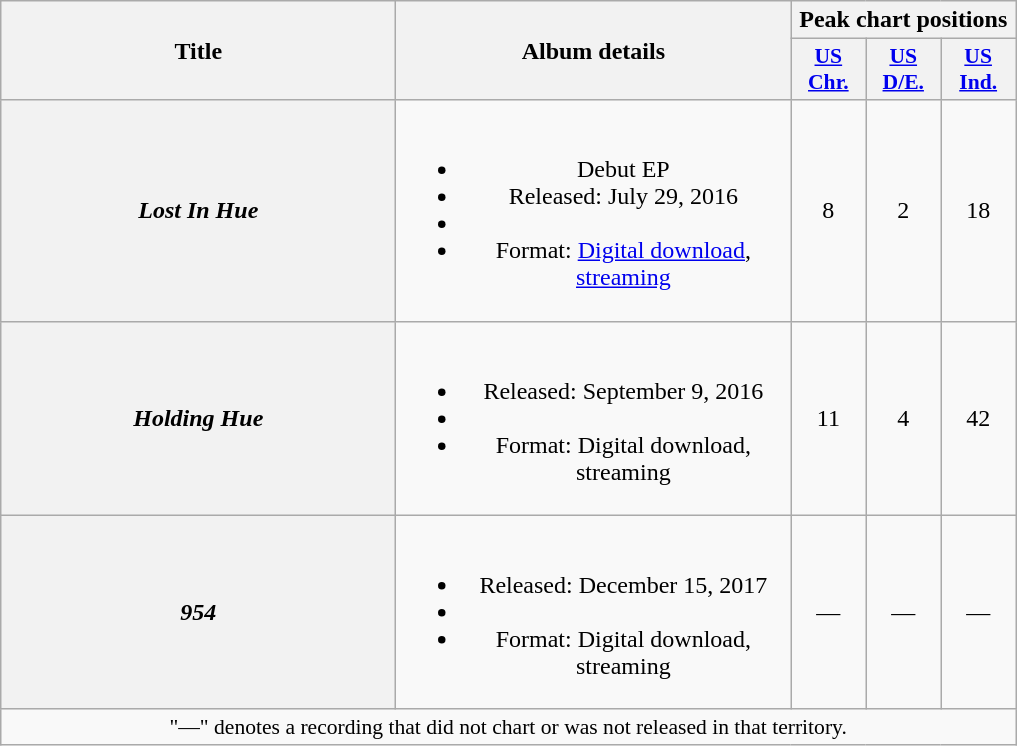<table class="wikitable plainrowheaders" style="text-align:center;">
<tr>
<th scope="col" rowspan="2" style="width:16em;">Title</th>
<th scope="col" rowspan="2" style="width:16em;">Album details</th>
<th scope="col" colspan="3">Peak chart positions</th>
</tr>
<tr>
<th style="width:3em; font-size:90%"><a href='#'>US<br>Chr.</a><br></th>
<th style="width:3em; font-size:90%"><a href='#'>US<br>D/E.</a><br></th>
<th style="width:3em; font-size:90%"><a href='#'>US<br>Ind.</a><br></th>
</tr>
<tr>
<th scope="row"><em>Lost In Hue</em></th>
<td><br><ul><li>Debut EP</li><li>Released: July 29, 2016</li><li></li><li>Format: <a href='#'>Digital download</a>, <a href='#'>streaming</a></li></ul></td>
<td>8</td>
<td>2</td>
<td>18</td>
</tr>
<tr>
<th scope="row"><em>Holding Hue</em></th>
<td><br><ul><li>Released: September 9, 2016</li><li></li><li>Format: Digital download, streaming</li></ul></td>
<td>11</td>
<td>4</td>
<td>42</td>
</tr>
<tr>
<th scope="row"><em>954</em></th>
<td><br><ul><li>Released: December 15, 2017</li><li></li><li>Format: Digital download, streaming</li></ul></td>
<td>—</td>
<td>—</td>
<td>—</td>
</tr>
<tr>
<td colspan="5" style="font-size:90%">"—" denotes a recording that did not chart or was not released in that territory.</td>
</tr>
</table>
